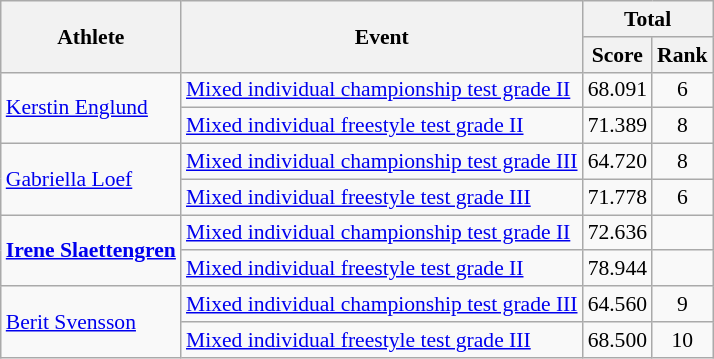<table class=wikitable style="font-size:90%">
<tr>
<th rowspan="2">Athlete</th>
<th rowspan="2">Event</th>
<th colspan="2">Total</th>
</tr>
<tr>
<th>Score</th>
<th>Rank</th>
</tr>
<tr>
<td rowspan="2"><a href='#'>Kerstin Englund</a></td>
<td><a href='#'>Mixed individual championship test grade II</a></td>
<td align="center">68.091</td>
<td align="center">6</td>
</tr>
<tr>
<td><a href='#'>Mixed individual freestyle test grade II</a></td>
<td align="center">71.389</td>
<td align="center">8</td>
</tr>
<tr>
<td rowspan="2"><a href='#'>Gabriella Loef</a></td>
<td><a href='#'>Mixed individual championship test grade III</a></td>
<td align="center">64.720</td>
<td align="center">8</td>
</tr>
<tr>
<td><a href='#'>Mixed individual freestyle test grade III</a></td>
<td align="center">71.778</td>
<td align="center">6</td>
</tr>
<tr>
<td rowspan="2"><strong><a href='#'>Irene Slaettengren</a></strong></td>
<td><a href='#'>Mixed individual championship test grade II</a></td>
<td align="center">72.636</td>
<td align="center"></td>
</tr>
<tr>
<td><a href='#'>Mixed individual freestyle test grade II</a></td>
<td align="center">78.944</td>
<td align="center"></td>
</tr>
<tr>
<td rowspan="2"><a href='#'>Berit Svensson</a></td>
<td><a href='#'>Mixed individual championship test grade III</a></td>
<td align="center">64.560</td>
<td align="center">9</td>
</tr>
<tr>
<td><a href='#'>Mixed individual freestyle test grade III</a></td>
<td align="center">68.500</td>
<td align="center">10</td>
</tr>
</table>
